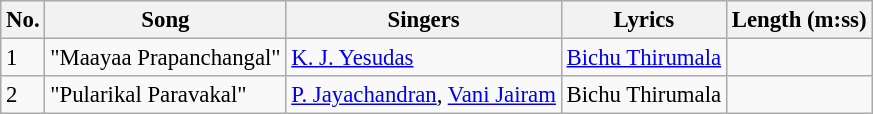<table class="wikitable" style="font-size:95%;">
<tr>
<th>No.</th>
<th>Song</th>
<th>Singers</th>
<th>Lyrics</th>
<th>Length (m:ss)</th>
</tr>
<tr>
<td>1</td>
<td>"Maayaa Prapanchangal"</td>
<td><a href='#'>K. J. Yesudas</a></td>
<td><a href='#'>Bichu Thirumala</a></td>
<td></td>
</tr>
<tr>
<td>2</td>
<td>"Pularikal Paravakal"</td>
<td><a href='#'>P. Jayachandran</a>, <a href='#'>Vani Jairam</a></td>
<td>Bichu Thirumala</td>
<td></td>
</tr>
</table>
